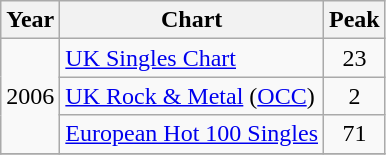<table class="wikitable">
<tr>
<th>Year</th>
<th>Chart</th>
<th>Peak</th>
</tr>
<tr>
<td rowspan="3">2006</td>
<td><a href='#'>UK Singles Chart</a></td>
<td align="center">23</td>
</tr>
<tr>
<td scope="row"><a href='#'>UK Rock & Metal</a> (<a href='#'>OCC</a>)</td>
<td align="center">2</td>
</tr>
<tr>
<td><a href='#'>European Hot 100 Singles</a></td>
<td align="center">71</td>
</tr>
<tr>
</tr>
</table>
